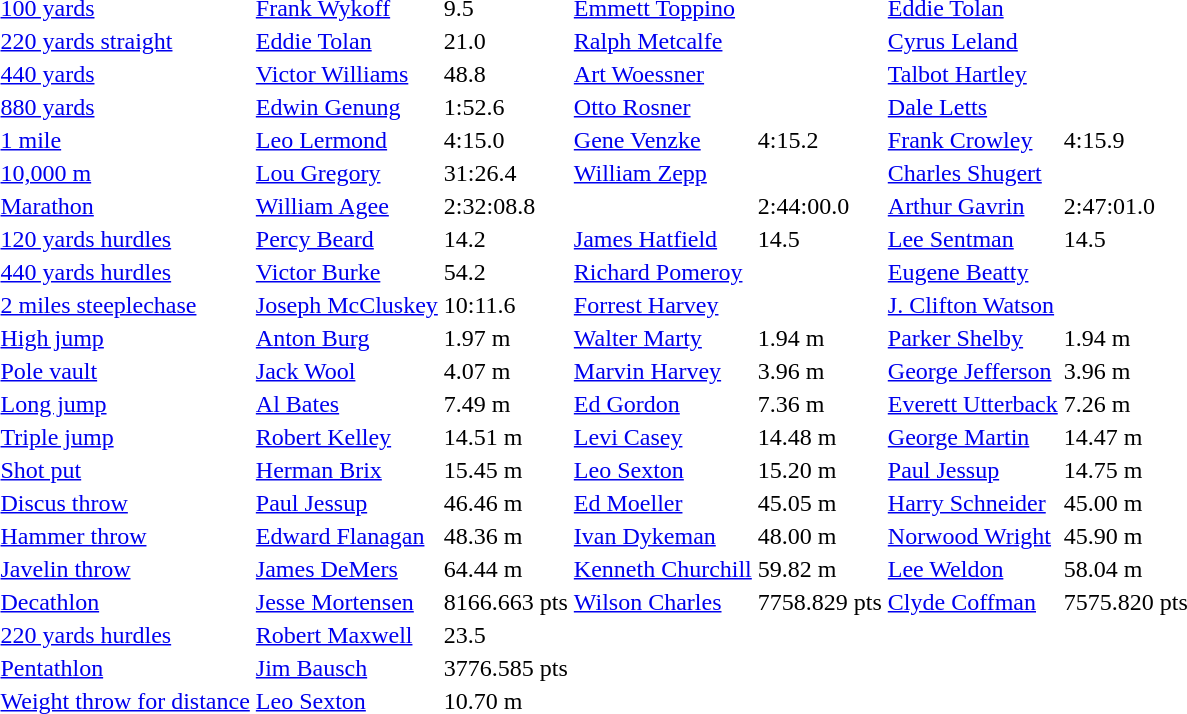<table>
<tr>
<td><a href='#'>100 yards</a></td>
<td><a href='#'>Frank Wykoff</a></td>
<td>9.5</td>
<td><a href='#'>Emmett Toppino</a></td>
<td></td>
<td><a href='#'>Eddie Tolan</a></td>
<td></td>
</tr>
<tr>
<td><a href='#'>220 yards straight</a></td>
<td><a href='#'>Eddie Tolan</a></td>
<td>21.0</td>
<td><a href='#'>Ralph Metcalfe</a></td>
<td></td>
<td><a href='#'>Cyrus Leland</a></td>
<td></td>
</tr>
<tr>
<td><a href='#'>440 yards</a></td>
<td><a href='#'>Victor Williams</a></td>
<td>48.8</td>
<td><a href='#'>Art Woessner</a></td>
<td></td>
<td><a href='#'>Talbot Hartley</a></td>
<td></td>
</tr>
<tr>
<td><a href='#'>880 yards</a></td>
<td><a href='#'>Edwin Genung</a></td>
<td>1:52.6</td>
<td><a href='#'>Otto Rosner</a></td>
<td></td>
<td><a href='#'>Dale Letts</a></td>
<td></td>
</tr>
<tr>
<td><a href='#'>1 mile</a></td>
<td><a href='#'>Leo Lermond</a></td>
<td>4:15.0</td>
<td><a href='#'>Gene Venzke</a></td>
<td>4:15.2 </td>
<td><a href='#'>Frank Crowley</a></td>
<td>4:15.9 </td>
</tr>
<tr>
<td><a href='#'>10,000 m</a></td>
<td><a href='#'>Lou Gregory</a></td>
<td>31:26.4</td>
<td><a href='#'>William Zepp</a></td>
<td></td>
<td><a href='#'>Charles Shugert</a></td>
<td></td>
</tr>
<tr>
<td><a href='#'>Marathon</a></td>
<td><a href='#'>William Agee</a></td>
<td>2:32:08.8</td>
<td></td>
<td>2:44:00.0</td>
<td><a href='#'>Arthur Gavrin</a></td>
<td>2:47:01.0</td>
</tr>
<tr>
<td><a href='#'>120 yards hurdles</a></td>
<td><a href='#'>Percy Beard</a></td>
<td>14.2</td>
<td><a href='#'>James Hatfield</a></td>
<td>14.5 </td>
<td><a href='#'>Lee Sentman</a></td>
<td>14.5 </td>
</tr>
<tr>
<td><a href='#'>440 yards hurdles</a></td>
<td><a href='#'>Victor Burke</a></td>
<td>54.2</td>
<td><a href='#'>Richard Pomeroy</a></td>
<td></td>
<td><a href='#'>Eugene Beatty</a></td>
<td></td>
</tr>
<tr>
<td><a href='#'>2 miles steeplechase</a></td>
<td><a href='#'>Joseph McCluskey</a></td>
<td>10:11.6</td>
<td><a href='#'>Forrest Harvey</a></td>
<td></td>
<td><a href='#'>J. Clifton Watson</a></td>
<td></td>
</tr>
<tr>
<td><a href='#'>High jump</a></td>
<td><a href='#'>Anton Burg</a></td>
<td>1.97 m</td>
<td><a href='#'>Walter Marty</a></td>
<td>1.94 m</td>
<td><a href='#'>Parker Shelby</a></td>
<td>1.94 m</td>
</tr>
<tr>
<td><a href='#'>Pole vault</a></td>
<td><a href='#'>Jack Wool</a></td>
<td>4.07 m</td>
<td><a href='#'>Marvin Harvey</a></td>
<td>3.96 m</td>
<td><a href='#'>George Jefferson</a></td>
<td>3.96 m</td>
</tr>
<tr>
<td><a href='#'>Long jump</a></td>
<td><a href='#'>Al Bates</a></td>
<td>7.49 m</td>
<td><a href='#'>Ed Gordon</a></td>
<td>7.36 m</td>
<td><a href='#'>Everett Utterback</a></td>
<td>7.26 m</td>
</tr>
<tr>
<td><a href='#'>Triple jump</a></td>
<td><a href='#'>Robert Kelley</a></td>
<td>14.51 m</td>
<td><a href='#'>Levi Casey</a></td>
<td>14.48 m</td>
<td><a href='#'>George Martin</a></td>
<td>14.47 m</td>
</tr>
<tr>
<td><a href='#'>Shot put</a></td>
<td><a href='#'>Herman Brix</a></td>
<td>15.45 m</td>
<td><a href='#'>Leo Sexton</a></td>
<td>15.20 m</td>
<td><a href='#'>Paul Jessup</a></td>
<td>14.75 m</td>
</tr>
<tr>
<td><a href='#'>Discus throw</a></td>
<td><a href='#'>Paul Jessup</a></td>
<td>46.46 m</td>
<td><a href='#'>Ed Moeller</a></td>
<td>45.05 m</td>
<td><a href='#'>Harry Schneider</a></td>
<td>45.00 m</td>
</tr>
<tr>
<td><a href='#'>Hammer throw</a></td>
<td><a href='#'>Edward Flanagan</a></td>
<td>48.36 m</td>
<td><a href='#'>Ivan Dykeman</a></td>
<td>48.00 m</td>
<td><a href='#'>Norwood Wright</a></td>
<td>45.90 m</td>
</tr>
<tr>
<td><a href='#'>Javelin throw</a></td>
<td><a href='#'>James DeMers</a></td>
<td>64.44 m</td>
<td><a href='#'>Kenneth Churchill</a></td>
<td>59.82 m</td>
<td><a href='#'>Lee Weldon</a></td>
<td>58.04 m</td>
</tr>
<tr>
<td><a href='#'>Decathlon</a></td>
<td><a href='#'>Jesse Mortensen</a></td>
<td>8166.663 pts</td>
<td><a href='#'>Wilson Charles</a></td>
<td>7758.829 pts</td>
<td><a href='#'>Clyde Coffman</a></td>
<td>7575.820 pts</td>
</tr>
<tr>
<td><a href='#'>220 yards hurdles</a></td>
<td><a href='#'>Robert Maxwell</a></td>
<td>23.5</td>
<td></td>
<td></td>
<td></td>
<td></td>
</tr>
<tr>
<td><a href='#'>Pentathlon</a></td>
<td><a href='#'>Jim Bausch</a></td>
<td>3776.585 pts</td>
<td></td>
<td></td>
<td></td>
<td></td>
</tr>
<tr>
<td><a href='#'>Weight throw for distance</a></td>
<td><a href='#'>Leo Sexton</a></td>
<td>10.70 m</td>
<td></td>
<td></td>
<td></td>
<td></td>
</tr>
</table>
